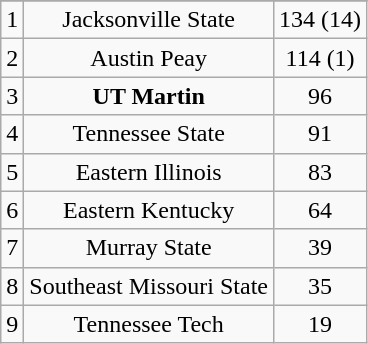<table class="wikitable" style="display: inline-table;">
<tr align="center">
</tr>
<tr align="center">
<td>1</td>
<td>Jacksonville State</td>
<td>134 (14)</td>
</tr>
<tr align="center">
<td>2</td>
<td>Austin Peay</td>
<td>114 (1)</td>
</tr>
<tr align="center">
<td>3</td>
<td><strong>UT Martin</strong></td>
<td>96</td>
</tr>
<tr align="center">
<td>4</td>
<td>Tennessee State</td>
<td>91</td>
</tr>
<tr align="center">
<td>5</td>
<td>Eastern Illinois</td>
<td>83</td>
</tr>
<tr align="center">
<td>6</td>
<td>Eastern Kentucky</td>
<td>64</td>
</tr>
<tr align="center">
<td>7</td>
<td>Murray State</td>
<td>39</td>
</tr>
<tr align="center">
<td>8</td>
<td>Southeast Missouri State</td>
<td>35</td>
</tr>
<tr align="center">
<td>9</td>
<td>Tennessee Tech</td>
<td>19</td>
</tr>
</table>
